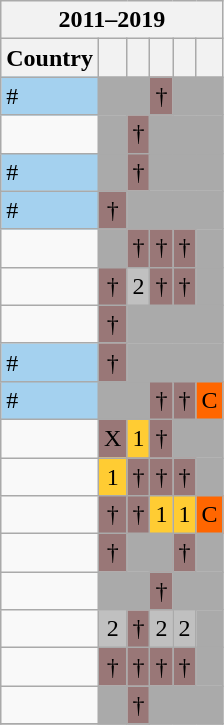<table class="wikitable collapsible collapsed" style="float:left; margin:10px">
<tr>
<th colspan="6">2011–2019</th>
</tr>
<tr>
<th>Country</th>
<th></th>
<th></th>
<th></th>
<th></th>
<th><s></s></th>
</tr>
<tr>
<td bgcolor="#A4D1EF"> #</td>
<td colspan="2" bgcolor="#AAA"></td>
<td style="background:#977" align=center><span>†</span></td>
<td colspan="2" bgcolor="#AAA"></td>
</tr>
<tr>
<td></td>
<td bgcolor="#AAA"></td>
<td style="background:#977" align=center><span>†</span></td>
<td colspan="3" bgcolor="#AAA"></td>
</tr>
<tr>
<td bgcolor="#A4D1EF"> #</td>
<td bgcolor="#AAA"></td>
<td style="background:#977" align=center><span>†</span></td>
<td colspan="3" bgcolor="#AAA"></td>
</tr>
<tr>
<td bgcolor="#A4D1EF"> #</td>
<td style="background:#977" align=center><span>†</span></td>
<td colspan="4" bgcolor="#AAA"></td>
</tr>
<tr>
<td></td>
<td bgcolor="#AAA"></td>
<td style="background:#977" align=center><span>†</span></td>
<td style="background:#977" align=center><span>†</span></td>
<td style="background:#977" align=center><span>†</span></td>
<td bgcolor="#AAA"></td>
</tr>
<tr>
<td></td>
<td style="background:#977" align=center><span>†</span></td>
<td style="background:silver" align=center>2</td>
<td style="background:#977" align=center><span>†</span></td>
<td style="background:#977" align=center><span>†</span></td>
<td bgcolor="#AAA"></td>
</tr>
<tr>
<td></td>
<td style="background:#977" align=center><span>†</span></td>
<td colspan="4" bgcolor="#AAA"></td>
</tr>
<tr>
<td bgcolor="#A4D1EF"> #</td>
<td style="background:#977" align=center><span>†</span></td>
<td colspan="4" bgcolor="#AAA"></td>
</tr>
<tr>
<td bgcolor="#A4D1EF"> #</td>
<td colspan="2" bgcolor="#AAA"></td>
<td style="background:#977" align=center><span>†</span></td>
<td style="background:#977" align=center><span>†</span></td>
<td style="background:#F60;" align=center>C</td>
</tr>
<tr>
<td></td>
<td style="background:#977" align=center><span>X</span></td>
<td style="background:#FC3" align=center>1</td>
<td style="background:#977" align=center><span>†</span></td>
<td colspan=2 bgcolor="#AAA"></td>
</tr>
<tr>
<td></td>
<td style="background:#FC3" align=center>1</td>
<td style="background:#977" align=center><span>†</span></td>
<td style="background:#977" align=center><span>†</span></td>
<td style="background:#977" align=center><span>†</span></td>
<td colspan=2 bgcolor="#AAA"></td>
</tr>
<tr>
<td></td>
<td style="background:#977" align=center><span>†</span></td>
<td style="background:#977" align=center><span>†</span></td>
<td style="background:#FC3" align=center>1</td>
<td style="background:#FC3" align=center>1</td>
<td style="background:#F60;" align=center>C</td>
</tr>
<tr>
<td></td>
<td style="background:#977" align=center><span>†</span></td>
<td colspan="2" bgcolor="#AAA"></td>
<td style="background:#977" align=center><span>†</span></td>
<td bgcolor="#AAA"></td>
</tr>
<tr>
<td></td>
<td colspan="2" bgcolor="#AAA"></td>
<td style="background:#977" align=center><span>†</span></td>
<td colspan=2 bgcolor="#AAA"></td>
</tr>
<tr>
<td></td>
<td style="background:silver" align=center>2</td>
<td style="background:#977" align=center><span>†</span></td>
<td style="background:silver" align=center>2</td>
<td style="background:silver" align=center>2</td>
<td bgcolor="#AAA"></td>
</tr>
<tr>
<td></td>
<td style="background:#977" align=center><span>†</span></td>
<td style="background:#977" align=center><span>†</span></td>
<td style="background:#977" align=center><span>†</span></td>
<td style="background:#977" align=center><span>†</span></td>
<td bgcolor="#AAA"></td>
</tr>
<tr>
<td></td>
<td bgcolor="#AAA"></td>
<td style="background:#977" align=center><span>†</span></td>
<td colspan="3" bgcolor="#AAA"></td>
</tr>
<tr>
</tr>
</table>
